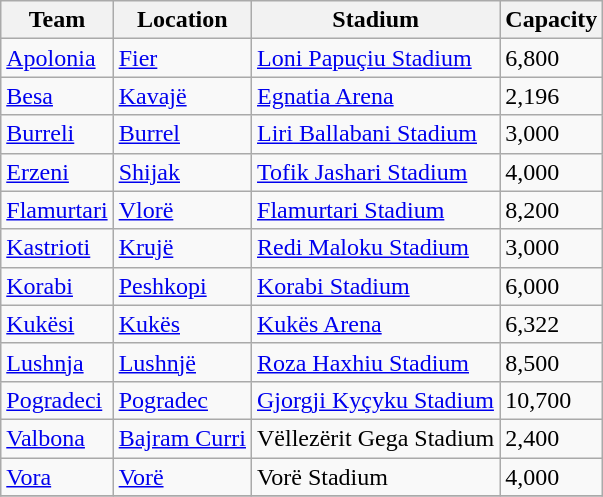<table class="wikitable sortable">
<tr>
<th>Team</th>
<th>Location</th>
<th>Stadium</th>
<th>Capacity</th>
</tr>
<tr>
<td><a href='#'>Apolonia</a></td>
<td><a href='#'>Fier</a></td>
<td><a href='#'>Loni Papuçiu Stadium</a></td>
<td>6,800</td>
</tr>
<tr>
<td><a href='#'>Besa</a></td>
<td><a href='#'>Kavajë</a></td>
<td><a href='#'>Egnatia Arena</a></td>
<td>2,196</td>
</tr>
<tr>
<td><a href='#'>Burreli</a></td>
<td><a href='#'>Burrel</a></td>
<td><a href='#'>Liri Ballabani Stadium</a></td>
<td>3,000</td>
</tr>
<tr>
<td><a href='#'>Erzeni</a></td>
<td><a href='#'>Shijak</a></td>
<td><a href='#'>Tofik Jashari Stadium</a></td>
<td>4,000</td>
</tr>
<tr>
<td><a href='#'>Flamurtari</a></td>
<td><a href='#'>Vlorë</a></td>
<td><a href='#'>Flamurtari Stadium</a></td>
<td>8,200</td>
</tr>
<tr>
<td><a href='#'>Kastrioti</a></td>
<td><a href='#'>Krujë</a></td>
<td><a href='#'>Redi Maloku Stadium</a></td>
<td>3,000</td>
</tr>
<tr>
<td><a href='#'>Korabi</a></td>
<td><a href='#'>Peshkopi</a></td>
<td><a href='#'>Korabi Stadium</a></td>
<td>6,000</td>
</tr>
<tr>
<td><a href='#'>Kukësi</a></td>
<td><a href='#'>Kukës</a></td>
<td><a href='#'>Kukës Arena</a></td>
<td>6,322</td>
</tr>
<tr>
<td><a href='#'>Lushnja</a></td>
<td><a href='#'>Lushnjë</a></td>
<td><a href='#'>Roza Haxhiu Stadium</a></td>
<td>8,500</td>
</tr>
<tr>
<td><a href='#'>Pogradeci</a></td>
<td><a href='#'>Pogradec</a></td>
<td><a href='#'>Gjorgji Kyçyku Stadium</a></td>
<td>10,700</td>
</tr>
<tr>
<td><a href='#'>Valbona</a></td>
<td><a href='#'>Bajram Curri</a></td>
<td>Vëllezërit Gega Stadium</td>
<td>2,400</td>
</tr>
<tr>
<td><a href='#'>Vora</a></td>
<td><a href='#'>Vorë</a></td>
<td>Vorë Stadium</td>
<td>4,000</td>
</tr>
<tr>
</tr>
</table>
